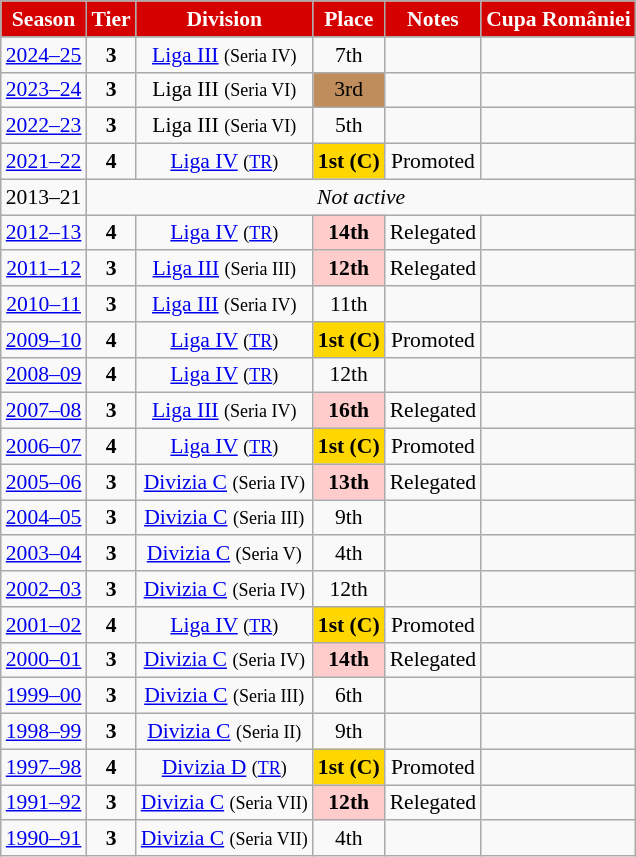<table class="wikitable" style="text-align:center; font-size:90%">
<tr>
<th style="background:#d50000; color:white; text-align:center;">Season</th>
<th style="background:#d50000; color:white; text-align:center;">Tier</th>
<th style="background:#d50000; color:white; text-align:center;">Division</th>
<th style="background:#d50000; color:white; text-align:center;">Place</th>
<th style="background:#d50000; color:white; text-align:center;">Notes</th>
<th style="background:#d50000; color:white; text-align:center;">Cupa României</th>
</tr>
<tr>
</tr>
<tr>
<td><a href='#'>2024–25</a></td>
<td><strong>3</strong></td>
<td><a href='#'>Liga III</a> <small>(Seria IV)</small></td>
<td>7th</td>
<td></td>
<td></td>
</tr>
<tr>
<td><a href='#'>2023–24</a></td>
<td><strong>3</strong></td>
<td>Liga III <small>(Seria VI)</small></td>
<td align=center bgcolor=#BF8D5B>3rd</td>
<td></td>
<td></td>
</tr>
<tr>
<td><a href='#'>2022–23</a></td>
<td><strong>3</strong></td>
<td>Liga III <small>(Seria VI)</small></td>
<td>5th</td>
<td></td>
<td></td>
</tr>
<tr>
<td><a href='#'>2021–22</a></td>
<td><strong>4</strong></td>
<td><a href='#'>Liga IV</a> <small>(<a href='#'>TR</a>)</small></td>
<td align=center bgcolor=gold><strong>1st (C)</strong></td>
<td>Promoted</td>
<td></td>
</tr>
<tr>
<td>2013–21</td>
<td align=center colspan=5><em>Not active</em></td>
</tr>
<tr>
<td><a href='#'>2012–13</a></td>
<td><strong>4</strong></td>
<td><a href='#'>Liga IV</a> <small>(<a href='#'>TR</a>)</small></td>
<td align=center bgcolor=#FFCCCC><strong>14th</strong></td>
<td>Relegated</td>
<td></td>
</tr>
<tr>
<td><a href='#'>2011–12</a></td>
<td><strong>3</strong></td>
<td><a href='#'>Liga III</a> <small>(Seria III)</small></td>
<td align=center bgcolor=#FFCCCC><strong>12th </strong></td>
<td>Relegated</td>
<td></td>
</tr>
<tr>
<td><a href='#'>2010–11</a></td>
<td><strong>3</strong></td>
<td><a href='#'>Liga III</a> <small>(Seria IV)</small></td>
<td>11th</td>
<td></td>
<td></td>
</tr>
<tr>
<td><a href='#'>2009–10</a></td>
<td><strong>4</strong></td>
<td><a href='#'>Liga IV</a> <small>(<a href='#'>TR</a>)</small></td>
<td align=center bgcolor=gold><strong>1st (C)</strong></td>
<td>Promoted</td>
<td></td>
</tr>
<tr>
<td><a href='#'>2008–09</a></td>
<td><strong>4</strong></td>
<td><a href='#'>Liga IV</a> <small>(<a href='#'>TR</a>)</small></td>
<td>12th</td>
<td></td>
<td></td>
</tr>
<tr>
<td><a href='#'>2007–08</a></td>
<td><strong>3</strong></td>
<td><a href='#'>Liga III</a> <small>(Seria IV)</small></td>
<td align=center bgcolor=#FFCCCC><strong>16th</strong></td>
<td>Relegated</td>
<td></td>
</tr>
<tr>
<td><a href='#'>2006–07</a></td>
<td><strong>4</strong></td>
<td><a href='#'>Liga IV</a> <small>(<a href='#'>TR</a>)</small></td>
<td align=center bgcolor=gold><strong>1st (C)</strong></td>
<td>Promoted</td>
<td></td>
</tr>
<tr>
<td><a href='#'>2005–06</a></td>
<td><strong>3</strong></td>
<td><a href='#'>Divizia C</a> <small>(Seria IV)</small></td>
<td align=center bgcolor=#FFCCCC><strong> 13th</strong></td>
<td>Relegated</td>
<td></td>
</tr>
<tr>
<td><a href='#'>2004–05</a></td>
<td><strong>3</strong></td>
<td><a href='#'>Divizia C</a> <small>(Seria III)</small></td>
<td>9th</td>
<td></td>
<td></td>
</tr>
<tr>
<td><a href='#'>2003–04</a></td>
<td><strong>3</strong></td>
<td><a href='#'>Divizia C</a> <small>(Seria V)</small></td>
<td>4th</td>
<td></td>
<td></td>
</tr>
<tr>
<td><a href='#'>2002–03</a></td>
<td><strong>3</strong></td>
<td><a href='#'>Divizia C</a> <small>(Seria IV)</small></td>
<td>12th</td>
<td></td>
<td></td>
</tr>
<tr>
<td><a href='#'>2001–02</a></td>
<td><strong>4</strong></td>
<td><a href='#'>Liga IV</a> <small>(<a href='#'>TR</a>)</small></td>
<td align=center bgcolor=gold><strong>1st (C)</strong></td>
<td>Promoted</td>
<td></td>
</tr>
<tr>
<td><a href='#'>2000–01</a></td>
<td><strong>3</strong></td>
<td><a href='#'>Divizia C</a> <small>(Seria IV)</small></td>
<td align=center bgcolor=#FFCCCC><strong>14th</strong></td>
<td>Relegated</td>
<td></td>
</tr>
<tr>
<td><a href='#'>1999–00</a></td>
<td><strong>3</strong></td>
<td><a href='#'>Divizia C</a> <small>(Seria III)</small></td>
<td>6th</td>
<td></td>
<td></td>
</tr>
<tr>
<td><a href='#'>1998–99</a></td>
<td><strong>3</strong></td>
<td><a href='#'>Divizia C</a> <small>(Seria II)</small></td>
<td>9th</td>
<td></td>
<td></td>
</tr>
<tr>
<td><a href='#'>1997–98</a></td>
<td><strong>4</strong></td>
<td><a href='#'>Divizia D</a> <small>(<a href='#'>TR</a>)</small></td>
<td align=center bgcolor=gold><strong>1st (C)</strong></td>
<td>Promoted</td>
<td></td>
</tr>
<tr>
<td><a href='#'>1991–92</a></td>
<td><strong>3</strong></td>
<td><a href='#'>Divizia C</a> <small>(Seria VII)</small></td>
<td align=center bgcolor=#FFCCCC><strong>12th</strong></td>
<td>Relegated</td>
<td></td>
</tr>
<tr>
<td><a href='#'>1990–91</a></td>
<td><strong>3</strong></td>
<td><a href='#'>Divizia C</a> <small>(Seria VII)</small></td>
<td>4th</td>
<td></td>
<td></td>
</tr>
</table>
